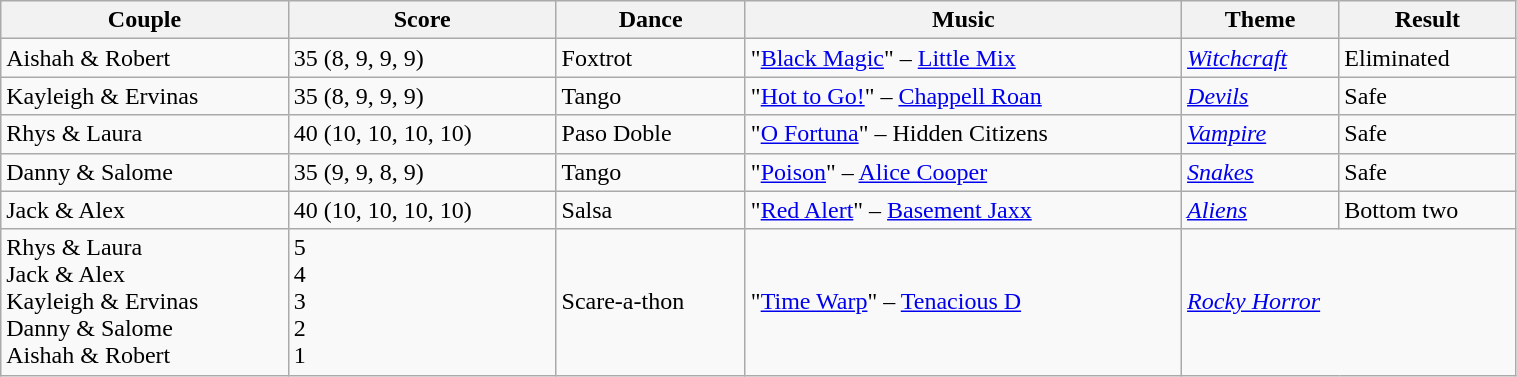<table class="wikitable sortable" style="width:80%;">
<tr>
<th>Couple</th>
<th>Score</th>
<th>Dance</th>
<th>Music</th>
<th>Theme</th>
<th>Result</th>
</tr>
<tr>
<td>Aishah & Robert</td>
<td>35 (8, 9, 9, 9)</td>
<td>Foxtrot</td>
<td>"<a href='#'>Black Magic</a>" – <a href='#'>Little Mix</a></td>
<td><em><a href='#'>Witchcraft</a></em></td>
<td>Eliminated</td>
</tr>
<tr>
<td>Kayleigh & Ervinas</td>
<td>35 (8, 9, 9, 9)</td>
<td>Tango</td>
<td>"<a href='#'>Hot to Go!</a>" – <a href='#'>Chappell Roan</a></td>
<td><em><a href='#'>Devils</a></em></td>
<td>Safe</td>
</tr>
<tr>
<td>Rhys & Laura</td>
<td>40 (10, 10, 10, 10)</td>
<td>Paso Doble</td>
<td>"<a href='#'>O Fortuna</a>" – Hidden Citizens</td>
<td><em><a href='#'>Vampire</a></em></td>
<td>Safe</td>
</tr>
<tr>
<td>Danny & Salome</td>
<td>35 (9, 9, 8, 9)</td>
<td>Tango</td>
<td>"<a href='#'>Poison</a>" – <a href='#'>Alice Cooper</a></td>
<td><a href='#'><em>Snakes</em></a></td>
<td>Safe</td>
</tr>
<tr>
<td>Jack & Alex</td>
<td>40 (10, 10, 10, 10)</td>
<td>Salsa</td>
<td>"<a href='#'>Red Alert</a>" – <a href='#'>Basement Jaxx</a></td>
<td><a href='#'><em>Aliens</em></a></td>
<td>Bottom two</td>
</tr>
<tr>
<td>Rhys & Laura<br>Jack & Alex<br>Kayleigh & Ervinas<br>Danny & Salome<br>Aishah & Robert</td>
<td>5<br>4<br>3<br>2<br>1</td>
<td>Scare-a-thon</td>
<td>"<a href='#'>Time Warp</a>" – <a href='#'>Tenacious D</a></td>
<td colspan="2"><a href='#'><em>Rocky Horror</em></a></td>
</tr>
</table>
